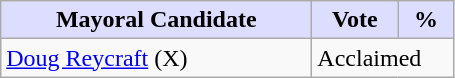<table class="wikitable">
<tr>
<th style="background:#ddf; width:200px;">Mayoral Candidate </th>
<th style="background:#ddf; width:50px;">Vote</th>
<th style="background:#ddf; width:30px;">%</th>
</tr>
<tr>
<td><a href='#'>Doug Reycraft</a> (X)</td>
<td colspan="2">Acclaimed</td>
</tr>
</table>
